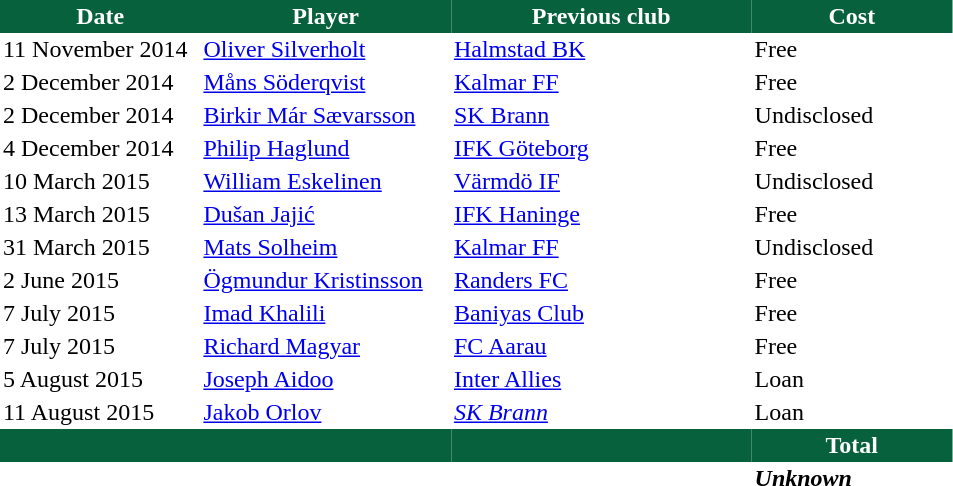<table border="0" cellspacing="0" cellpadding="2">
<tr style="background:#07613D; color:white;">
<th width=20%>Date</th>
<th width=25%>Player</th>
<th width=30%>Previous club</th>
<th width=20%>Cost</th>
</tr>
<tr>
<td>11 November 2014</td>
<td> <a href='#'>Oliver Silverholt</a></td>
<td><a href='#'>Halmstad BK</a></td>
<td>Free</td>
</tr>
<tr>
<td>2 December 2014</td>
<td> <a href='#'>Måns Söderqvist</a></td>
<td><a href='#'>Kalmar FF</a></td>
<td>Free</td>
</tr>
<tr>
<td>2 December 2014</td>
<td> <a href='#'>Birkir Már Sævarsson</a></td>
<td><a href='#'>SK Brann</a></td>
<td>Undisclosed</td>
</tr>
<tr>
<td>4 December 2014</td>
<td> <a href='#'>Philip Haglund</a></td>
<td><a href='#'>IFK Göteborg</a></td>
<td>Free</td>
</tr>
<tr>
<td>10 March 2015</td>
<td> <a href='#'>William Eskelinen</a></td>
<td><a href='#'>Värmdö IF</a></td>
<td>Undisclosed</td>
</tr>
<tr>
<td>13 March 2015</td>
<td> <a href='#'>Dušan Jajić</a></td>
<td><a href='#'>IFK Haninge</a></td>
<td>Free</td>
</tr>
<tr>
<td>31 March 2015</td>
<td> <a href='#'>Mats Solheim</a></td>
<td><a href='#'>Kalmar FF</a></td>
<td>Undisclosed</td>
</tr>
<tr>
<td>2 June 2015</td>
<td> <a href='#'>Ögmundur Kristinsson</a></td>
<td><a href='#'>Randers FC</a></td>
<td>Free</td>
</tr>
<tr>
<td>7 July 2015</td>
<td> <a href='#'>Imad Khalili</a></td>
<td><a href='#'>Baniyas Club</a></td>
<td>Free</td>
</tr>
<tr>
<td>7 July 2015</td>
<td> <a href='#'>Richard Magyar</a></td>
<td><a href='#'>FC Aarau</a></td>
<td>Free</td>
</tr>
<tr>
<td>5 August 2015</td>
<td> <a href='#'>Joseph Aidoo</a></td>
<td><a href='#'>Inter Allies</a></td>
<td>Loan</td>
</tr>
<tr>
<td>11 August 2015</td>
<td> <a href='#'>Jakob Orlov</a></td>
<td><em><a href='#'>SK Brann</a></em></td>
<td>Loan</td>
</tr>
<tr style="background:#07613D; color:white;">
<th width=5%></th>
<th width=7%></th>
<th width=8%></th>
<th width=12%>Total</th>
</tr>
<tr>
<td></td>
<td></td>
<td></td>
<td><strong><em>Unknown</em></strong></td>
</tr>
</table>
